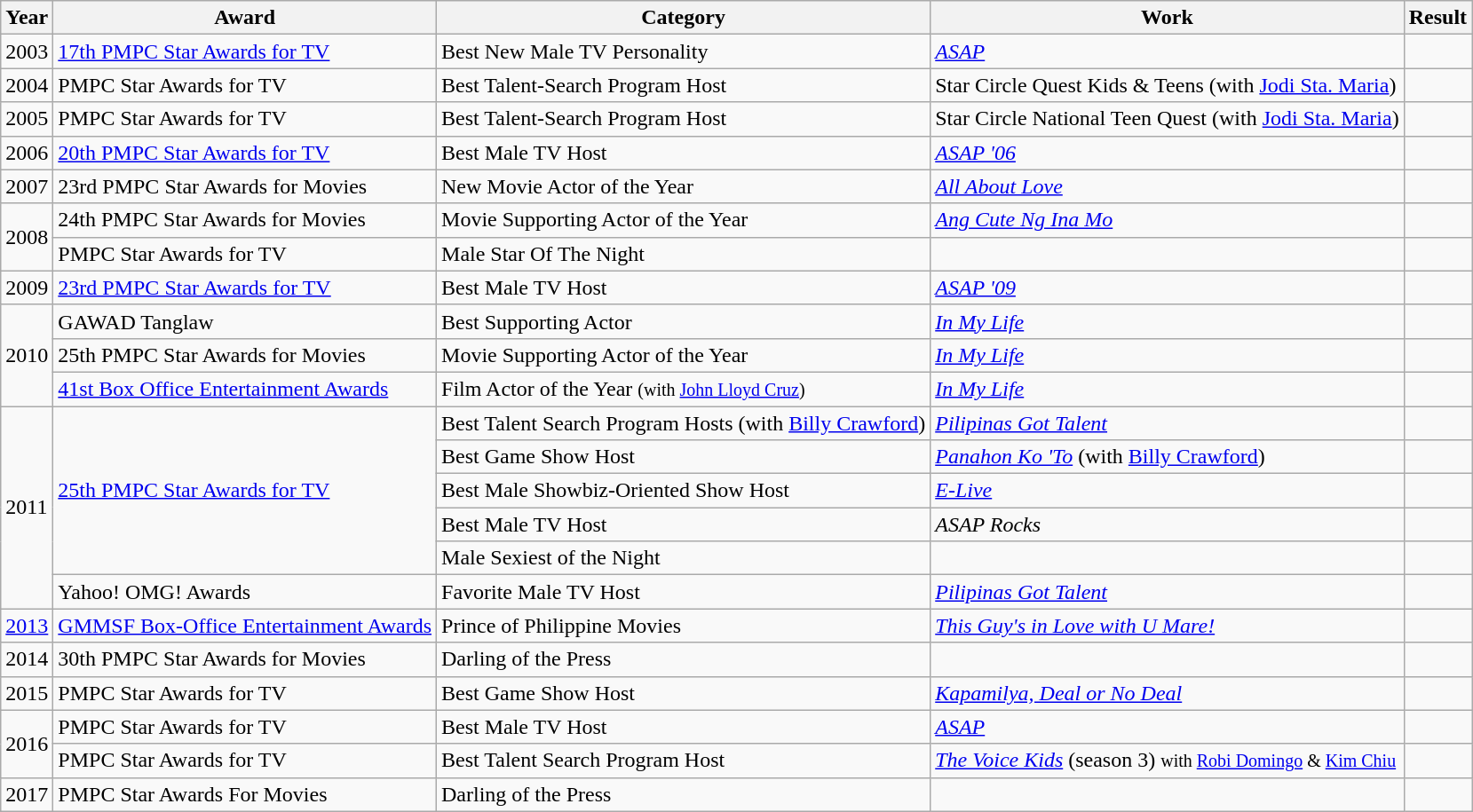<table class="wikitable" style="font-size: 100%;">
<tr>
<th>Year</th>
<th>Award</th>
<th>Category</th>
<th>Work</th>
<th>Result</th>
</tr>
<tr>
<td>2003</td>
<td><a href='#'>17th PMPC Star Awards for TV</a></td>
<td>Best New Male TV Personality</td>
<td><em><a href='#'>ASAP</a></em></td>
<td></td>
</tr>
<tr>
<td>2004</td>
<td>PMPC Star Awards for TV</td>
<td>Best Talent-Search Program Host</td>
<td>Star Circle Quest Kids & Teens (with <a href='#'>Jodi Sta. Maria</a>)</td>
<td></td>
</tr>
<tr>
<td>2005</td>
<td>PMPC Star Awards for TV</td>
<td>Best Talent-Search Program Host</td>
<td>Star Circle National Teen Quest (with <a href='#'>Jodi Sta. Maria</a>)</td>
<td></td>
</tr>
<tr>
<td>2006</td>
<td><a href='#'>20th PMPC Star Awards for TV</a></td>
<td>Best Male TV Host</td>
<td><em><a href='#'>ASAP '06</a></em></td>
<td></td>
</tr>
<tr>
<td>2007</td>
<td>23rd PMPC Star Awards for Movies</td>
<td>New Movie Actor of the Year</td>
<td><em><a href='#'>All About Love</a></em></td>
<td></td>
</tr>
<tr>
<td rowspan=2>2008</td>
<td>24th PMPC Star Awards for Movies</td>
<td>Movie Supporting Actor of the Year</td>
<td><em><a href='#'>Ang Cute Ng Ina Mo</a></em></td>
<td></td>
</tr>
<tr>
<td>PMPC Star Awards for TV</td>
<td>Male Star Of The Night</td>
<td></td>
<td></td>
</tr>
<tr>
<td>2009</td>
<td><a href='#'>23rd PMPC Star Awards for TV</a></td>
<td>Best Male TV Host</td>
<td><em><a href='#'>ASAP '09</a></em></td>
<td></td>
</tr>
<tr>
<td rowspan=3>2010</td>
<td>GAWAD Tanglaw</td>
<td>Best Supporting Actor</td>
<td><em><a href='#'>In My Life</a></em></td>
<td></td>
</tr>
<tr>
<td>25th PMPC Star Awards for Movies</td>
<td>Movie Supporting Actor of the Year</td>
<td><em><a href='#'>In My Life</a></em></td>
<td></td>
</tr>
<tr>
<td><a href='#'>41st Box Office Entertainment Awards</a></td>
<td>Film Actor of the Year <small>(with <a href='#'>John Lloyd Cruz</a>)</small></td>
<td><em><a href='#'>In My Life</a></em></td>
<td></td>
</tr>
<tr>
<td rowspan=6>2011</td>
<td rowspan=5><a href='#'>25th PMPC Star Awards for TV</a></td>
<td>Best Talent Search Program Hosts (with <a href='#'>Billy Crawford</a>)</td>
<td><em><a href='#'>Pilipinas Got Talent</a></em></td>
<td></td>
</tr>
<tr>
<td>Best Game Show Host</td>
<td><em><a href='#'>Panahon Ko 'To</a></em> (with <a href='#'>Billy Crawford</a>)</td>
<td></td>
</tr>
<tr>
<td>Best Male Showbiz-Oriented Show Host</td>
<td><em><a href='#'>E-Live</a></em></td>
<td></td>
</tr>
<tr>
<td>Best Male TV Host</td>
<td><em>ASAP Rocks</em></td>
<td></td>
</tr>
<tr>
<td>Male Sexiest of the Night</td>
<td></td>
<td></td>
</tr>
<tr>
<td>Yahoo! OMG! Awards</td>
<td>Favorite Male TV Host</td>
<td><em><a href='#'>Pilipinas Got Talent</a></em></td>
<td></td>
</tr>
<tr>
<td><a href='#'>2013</a></td>
<td><a href='#'>GMMSF Box-Office Entertainment Awards</a></td>
<td>Prince of Philippine Movies</td>
<td><em><a href='#'>This Guy's in Love with U Mare!</a></em></td>
<td></td>
</tr>
<tr>
<td>2014</td>
<td>30th PMPC Star Awards for Movies</td>
<td>Darling of the Press</td>
<td></td>
<td></td>
</tr>
<tr>
<td>2015</td>
<td>PMPC Star Awards for TV</td>
<td>Best Game Show Host</td>
<td><em><a href='#'>Kapamilya, Deal or No Deal</a></em></td>
<td></td>
</tr>
<tr>
<td rowspan=2>2016</td>
<td>PMPC Star Awards for TV</td>
<td>Best Male TV Host</td>
<td><em><a href='#'>ASAP</a></em></td>
<td></td>
</tr>
<tr>
<td>PMPC Star Awards for TV</td>
<td>Best Talent Search Program Host</td>
<td><em><a href='#'>The Voice Kids</a></em> (season 3) <small>with <a href='#'>Robi Domingo</a> & <a href='#'>Kim Chiu</a></small></td>
<td></td>
</tr>
<tr>
<td>2017</td>
<td>PMPC Star Awards For Movies</td>
<td>Darling of the Press</td>
<td></td>
<td></td>
</tr>
</table>
